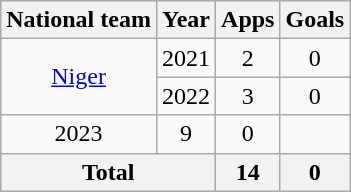<table class="wikitable" style="text-align: center">
<tr>
<th>National team</th>
<th>Year</th>
<th>Apps</th>
<th>Goals</th>
</tr>
<tr>
<td rowspan="2"><a href='#'>Niger</a></td>
<td>2021</td>
<td>2</td>
<td>0</td>
</tr>
<tr>
<td>2022</td>
<td>3</td>
<td>0</td>
</tr>
<tr>
<td>2023</td>
<td>9</td>
<td>0</td>
</tr>
<tr>
<th colspan="2">Total</th>
<th>14</th>
<th>0</th>
</tr>
</table>
